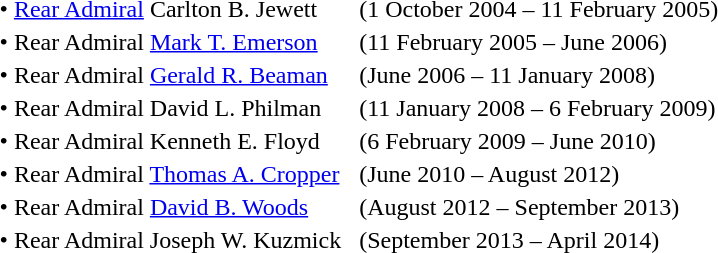<table>
<tr>
<td>    • <a href='#'>Rear Admiral</a> Carlton B. Jewett</td>
<td> </td>
<td>(1 October 2004 – 11 February 2005)</td>
</tr>
<tr>
<td>    • Rear Admiral <a href='#'>Mark T. Emerson</a></td>
<td></td>
<td>(11 February 2005 – June 2006)</td>
</tr>
<tr>
<td>    • Rear Admiral <a href='#'>Gerald R. Beaman</a></td>
<td></td>
<td>(June 2006 – 11 January 2008)</td>
</tr>
<tr>
<td>    • Rear Admiral David L. Philman</td>
<td></td>
<td>(11 January 2008 – 6 February 2009)</td>
</tr>
<tr>
<td>    • Rear Admiral Kenneth E. Floyd</td>
<td></td>
<td>(6 February 2009 –  June 2010)</td>
</tr>
<tr>
<td>    • Rear Admiral <a href='#'>Thomas A. Cropper</a></td>
<td></td>
<td>(June 2010 –  August 2012)</td>
</tr>
<tr>
<td>    • Rear Admiral <a href='#'>David B. Woods</a></td>
<td></td>
<td>(August 2012 –  September 2013)</td>
</tr>
<tr>
<td>    • Rear Admiral Joseph W. Kuzmick</td>
<td></td>
<td>(September 2013 – April 2014)</td>
</tr>
</table>
